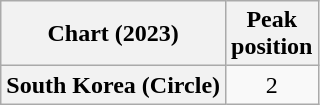<table class="wikitable plainrowheaders" style="text-align:center">
<tr>
<th scope="col">Chart (2023)</th>
<th scope="col">Peak<br>position</th>
</tr>
<tr>
<th scope="row">South Korea (Circle)</th>
<td>2</td>
</tr>
</table>
